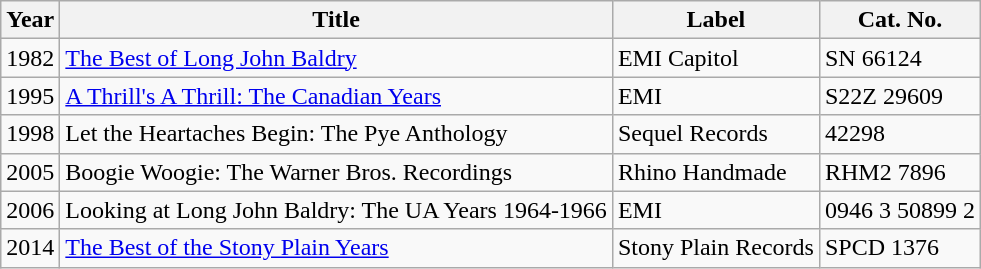<table class="wikitable">
<tr>
<th>Year</th>
<th>Title</th>
<th>Label</th>
<th>Cat. No.</th>
</tr>
<tr>
<td>1982</td>
<td><a href='#'>The Best of Long John Baldry</a></td>
<td>EMI Capitol</td>
<td>SN 66124</td>
</tr>
<tr>
<td>1995</td>
<td><a href='#'>A Thrill's A Thrill: The Canadian Years</a></td>
<td>EMI</td>
<td>S22Z 29609</td>
</tr>
<tr>
<td>1998</td>
<td>Let the Heartaches Begin: The Pye Anthology</td>
<td>Sequel Records</td>
<td>42298</td>
</tr>
<tr>
<td>2005</td>
<td>Boogie Woogie: The Warner Bros. Recordings</td>
<td>Rhino Handmade</td>
<td>RHM2 7896</td>
</tr>
<tr>
<td>2006</td>
<td>Looking at Long John Baldry: The UA Years 1964-1966</td>
<td>EMI</td>
<td>0946 3 50899 2</td>
</tr>
<tr>
<td>2014</td>
<td><a href='#'>The Best of the Stony Plain Years</a></td>
<td>Stony Plain Records</td>
<td>SPCD 1376</td>
</tr>
</table>
